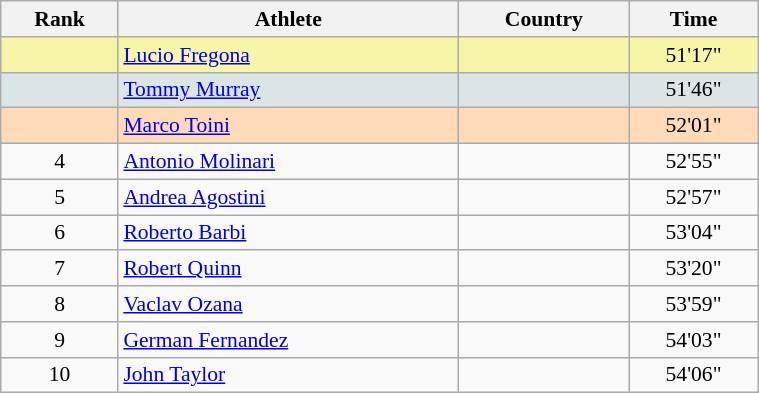<table class="wikitable" width=40% style="font-size:90%; text-align:center;">
<tr>
<th>Rank</th>
<th>Athlete</th>
<th>Country</th>
<th>Time</th>
</tr>
<tr bgcolor="#F7F6A8">
<td></td>
<td align=left><a href='#'>Lucio Fregona</a></td>
<td align=left></td>
<td>51'17"</td>
</tr>
<tr bgcolor="#DCE5E5">
<td></td>
<td align=left><a href='#'>Tommy Murray</a></td>
<td align=left></td>
<td>51'46"</td>
</tr>
<tr bgcolor="#FFDAB9">
<td></td>
<td align=left><a href='#'>Marco Toini</a></td>
<td align=left></td>
<td>52'01"</td>
</tr>
<tr>
<td>4</td>
<td align=left><a href='#'>Antonio Molinari</a></td>
<td align=left></td>
<td>52'55"</td>
</tr>
<tr>
<td>5</td>
<td align=left><a href='#'>Andrea Agostini</a></td>
<td align=left></td>
<td>52'57"</td>
</tr>
<tr>
<td>6</td>
<td align=left><a href='#'>Roberto Barbi</a></td>
<td align=left></td>
<td>53'04"</td>
</tr>
<tr>
<td>7</td>
<td align=left><a href='#'>Robert Quinn</a></td>
<td align=left></td>
<td>53'20"</td>
</tr>
<tr>
<td>8</td>
<td align=left><a href='#'>Vaclav Ozana</a></td>
<td align=left></td>
<td>53'59"</td>
</tr>
<tr>
<td>9</td>
<td align=left><a href='#'>German Fernandez</a></td>
<td align=left></td>
<td>54'03"</td>
</tr>
<tr>
<td>10</td>
<td align=left><a href='#'>John Taylor</a></td>
<td align=left></td>
<td>54'06"</td>
</tr>
</table>
